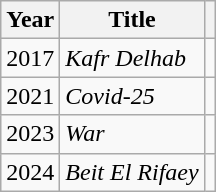<table class="wikitable">
<tr>
<th>Year</th>
<th>Title</th>
<th scope="col" class="unsortable"></th>
</tr>
<tr>
<td>2017</td>
<td><em>Kafr Delhab</em></td>
<td style="text-align:center;"></td>
</tr>
<tr>
<td>2021</td>
<td><em>Covid-25</em></td>
<td style="text-align:center;"></td>
</tr>
<tr>
<td>2023</td>
<td><em>War</em></td>
<td></td>
</tr>
<tr>
<td>2024</td>
<td><em>Beit El Rifaey</em></td>
<td style="text-align:center;"></td>
</tr>
</table>
